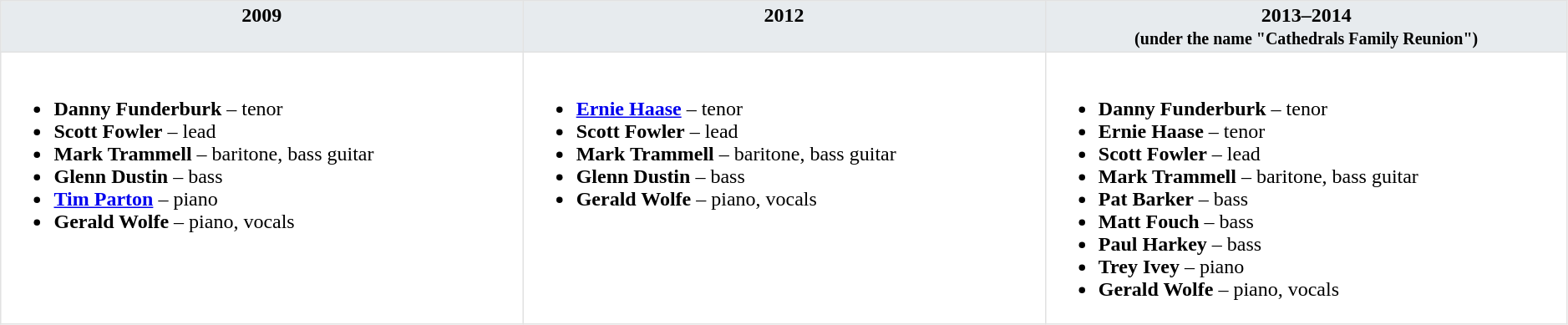<table class="toccolours" style="float: width: 375px; margin: 0 0 1em 1em; border-collapse: collapse; border: 1px solid #E2E2E2;" width="99%" cellspacing="0" cellpadding="2" border="1">
<tr>
<th width="25%" valign="top" bgcolor="#E7EBEE">2009</th>
<th width="25%" valign="top" bgcolor="#E7EBEE">2012</th>
<th width="25%" valign="top" bgcolor="#E7EBEE">2013–2014<br><small>(under the name "Cathedrals Family Reunion")</small></th>
</tr>
<tr>
<td valign="top"><br><ul><li><strong>Danny Funderburk</strong> – tenor</li><li><strong>Scott Fowler</strong> – lead</li><li><strong>Mark Trammell</strong> – baritone, bass guitar</li><li><strong>Glenn Dustin</strong> – bass</li><li><strong><a href='#'>Tim Parton</a></strong> – piano</li><li><strong>Gerald Wolfe</strong> – piano, vocals</li></ul></td>
<td valign="top"><br><ul><li><strong><a href='#'>Ernie Haase</a></strong> – tenor</li><li><strong>Scott Fowler</strong> – lead</li><li><strong>Mark Trammell</strong> – baritone, bass guitar</li><li><strong>Glenn Dustin</strong> – bass</li><li><strong>Gerald Wolfe</strong> – piano, vocals</li></ul></td>
<td valign="top"><br><ul><li><strong>Danny Funderburk</strong> – tenor</li><li><strong>Ernie Haase</strong> – tenor</li><li><strong>Scott Fowler</strong> – lead</li><li><strong>Mark Trammell</strong> – baritone, bass guitar</li><li><strong>Pat Barker</strong> – bass</li><li><strong>Matt Fouch</strong> – bass</li><li><strong>Paul Harkey</strong> – bass</li><li><strong>Trey Ivey</strong> – piano</li><li><strong>Gerald Wolfe</strong> – piano, vocals</li></ul></td>
</tr>
</table>
